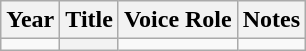<table class="wikitable plainrowheaders">
<tr>
<th scope="col">Year</th>
<th scope="col">Title</th>
<th scope="col">Voice Role</th>
<th scope="col" class="unsortable">Notes</th>
</tr>
<tr>
<td></td>
<th scope="row"><em></em></th>
<td></td>
<td></td>
</tr>
</table>
